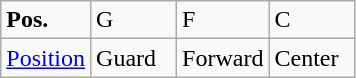<table class="wikitable">
<tr>
<td width="50"><strong>Pos.</strong></td>
<td width="50">G</td>
<td width="50">F</td>
<td width="50">C</td>
</tr>
<tr>
<td><a href='#'>Position</a></td>
<td>Guard</td>
<td>Forward</td>
<td>Center</td>
</tr>
</table>
